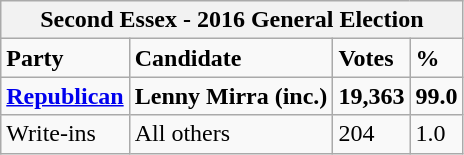<table class="wikitable">
<tr>
<th colspan="4">Second Essex - 2016 General Election</th>
</tr>
<tr>
<td><strong>Party</strong></td>
<td><strong>Candidate</strong></td>
<td><strong>Votes</strong></td>
<td><strong>%</strong></td>
</tr>
<tr>
<td><strong><a href='#'>Republican</a></strong></td>
<td><strong>Lenny Mirra (inc.)</strong></td>
<td><strong>19,363</strong></td>
<td><strong>99.0</strong></td>
</tr>
<tr>
<td>Write-ins</td>
<td>All others</td>
<td>204</td>
<td>1.0</td>
</tr>
</table>
